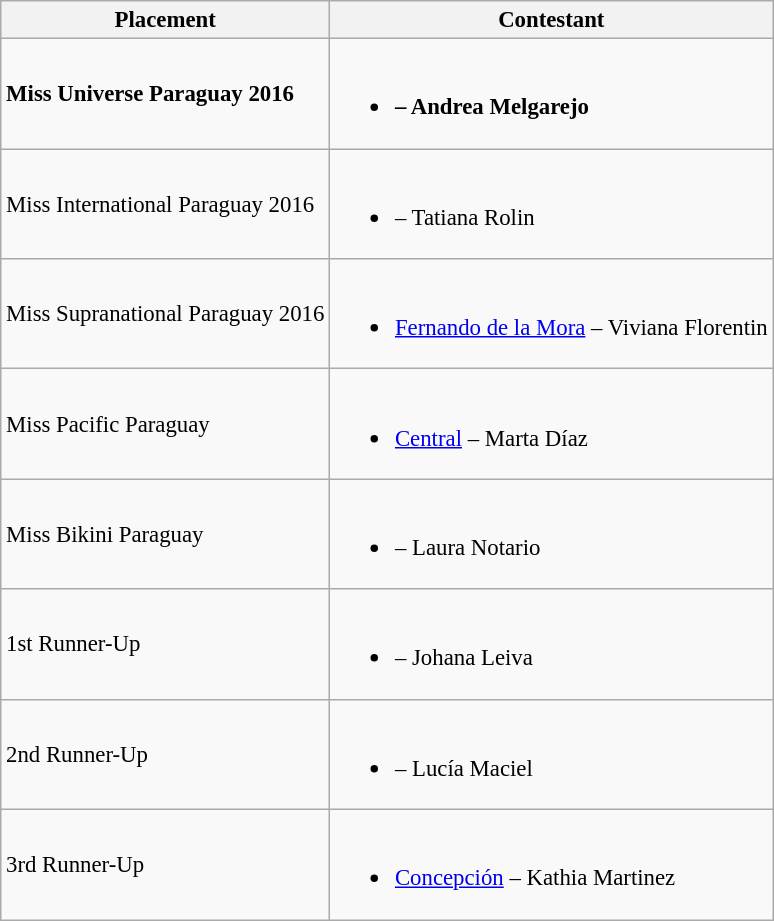<table class="wikitable sortable" style="font-size: 95%;">
<tr>
<th>Placement</th>
<th>Contestant</th>
</tr>
<tr>
<td><strong>Miss Universe Paraguay 2016</strong></td>
<td><br><ul><li><strong> – Andrea Melgarejo</strong></li></ul></td>
</tr>
<tr>
<td>Miss International Paraguay 2016</td>
<td><br><ul><li> – Tatiana Rolin</li></ul></td>
</tr>
<tr>
<td>Miss Supranational Paraguay 2016</td>
<td><br><ul><li> <a href='#'>Fernando de la Mora</a> – Viviana Florentin</li></ul></td>
</tr>
<tr>
<td>Miss Pacific Paraguay</td>
<td><br><ul><li> <a href='#'>Central</a> – Marta Díaz</li></ul></td>
</tr>
<tr>
<td>Miss Bikini Paraguay</td>
<td><br><ul><li> – Laura Notario</li></ul></td>
</tr>
<tr>
<td>1st Runner-Up</td>
<td><br><ul><li> – Johana Leiva</li></ul></td>
</tr>
<tr>
<td>2nd Runner-Up</td>
<td><br><ul><li> – Lucía Maciel</li></ul></td>
</tr>
<tr>
<td>3rd Runner-Up</td>
<td><br><ul><li> <a href='#'>Concepción</a> – Kathia Martinez</li></ul></td>
</tr>
</table>
